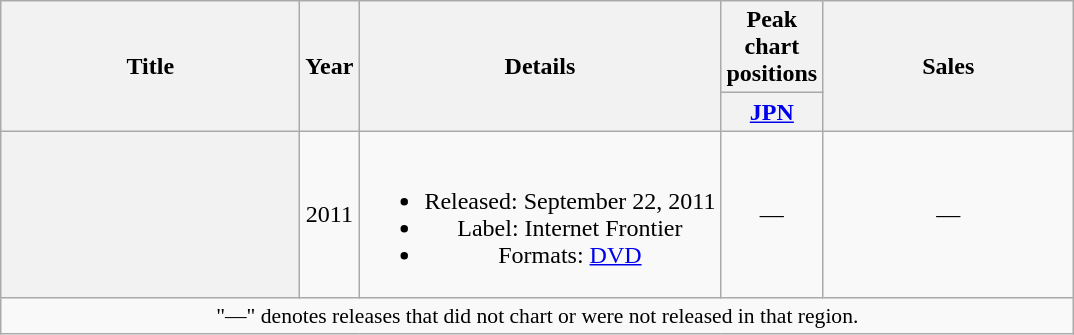<table class="wikitable plainrowheaders" style="text-align:center;">
<tr>
<th rowspan="2" style="width:12em;">Title</th>
<th rowspan="2">Year</th>
<th rowspan="2">Details</th>
<th colspan="1">Peak chart positions</th>
<th rowspan="2" style="width:10em;">Sales</th>
</tr>
<tr>
<th width="30"><a href='#'>JPN</a></th>
</tr>
<tr>
<th scope="row"></th>
<td>2011</td>
<td><br><ul><li>Released: September 22, 2011</li><li>Label: Internet Frontier</li><li>Formats: <a href='#'>DVD</a></li></ul></td>
<td>—</td>
<td>—</td>
</tr>
<tr>
<td colspan="6" style="font-size:90%;">"—" denotes releases that did not chart or were not released in that region.</td>
</tr>
</table>
